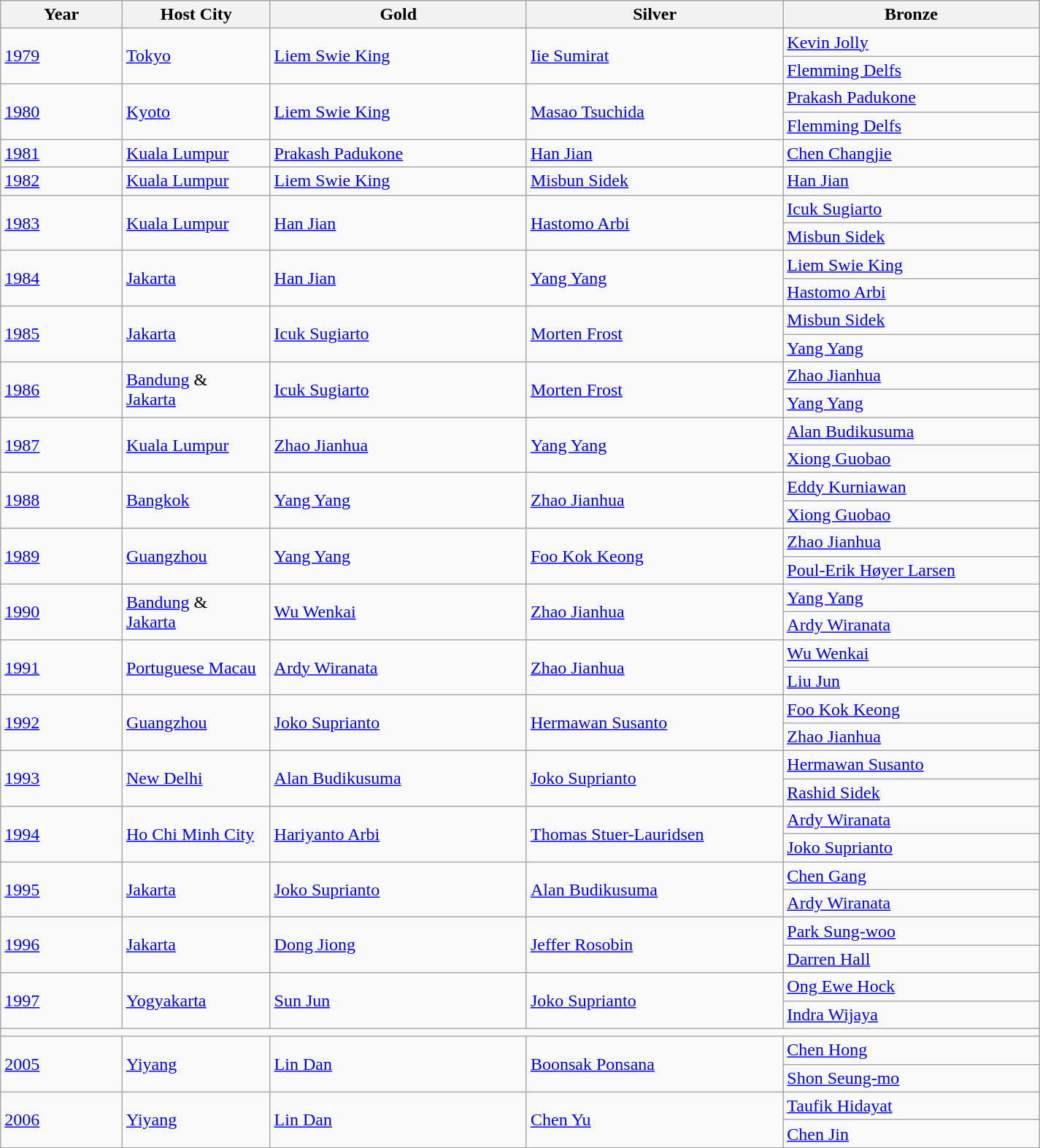<table class="wikitable" style="text-align: left; width: 950px;">
<tr>
<th width="120">Year</th>
<th width="140">Host City</th>
<th width="260">Gold</th>
<th width="260">Silver</th>
<th width="260">Bronze</th>
</tr>
<tr>
<td rowspan=2><a href='#'>1979</a></td>
<td rowspan=2><a href='#'>Tokyo</a></td>
<td rowspan=2> <a href='#'>Liem Swie King</a></td>
<td rowspan=2> <a href='#'>Iie Sumirat</a></td>
<td> <a href='#'>Kevin Jolly</a></td>
</tr>
<tr>
<td> <a href='#'>Flemming Delfs</a></td>
</tr>
<tr>
<td rowspan=2><a href='#'>1980</a></td>
<td rowspan=2><a href='#'>Kyoto</a></td>
<td rowspan=2> <a href='#'>Liem Swie King</a></td>
<td rowspan=2> <a href='#'>Masao Tsuchida</a></td>
<td> <a href='#'>Prakash Padukone</a></td>
</tr>
<tr>
<td> <a href='#'>Flemming Delfs</a></td>
</tr>
<tr>
<td><a href='#'>1981</a></td>
<td><a href='#'>Kuala Lumpur</a></td>
<td> <a href='#'>Prakash Padukone</a></td>
<td> <a href='#'>Han Jian</a></td>
<td> <a href='#'>Chen Changjie</a></td>
</tr>
<tr>
<td><a href='#'>1982</a></td>
<td><a href='#'>Kuala Lumpur</a></td>
<td> <a href='#'>Liem Swie King</a></td>
<td> <a href='#'>Misbun Sidek</a></td>
<td> <a href='#'>Han Jian</a></td>
</tr>
<tr>
<td rowspan=2><a href='#'>1983</a></td>
<td rowspan=2><a href='#'>Kuala Lumpur</a></td>
<td rowspan=2> <a href='#'>Han Jian</a></td>
<td rowspan=2> <a href='#'>Hastomo Arbi</a></td>
<td> <a href='#'>Icuk Sugiarto</a></td>
</tr>
<tr>
<td> <a href='#'>Misbun Sidek</a></td>
</tr>
<tr>
<td rowspan=2><a href='#'>1984</a></td>
<td rowspan=2><a href='#'>Jakarta</a></td>
<td rowspan=2> <a href='#'>Han Jian</a></td>
<td rowspan=2> <a href='#'>Yang Yang</a></td>
<td> <a href='#'>Liem Swie King</a></td>
</tr>
<tr>
<td> <a href='#'>Hastomo Arbi</a></td>
</tr>
<tr>
<td rowspan=2><a href='#'>1985</a></td>
<td rowspan=2><a href='#'>Jakarta</a></td>
<td rowspan=2> <a href='#'>Icuk Sugiarto</a></td>
<td rowspan=2> <a href='#'>Morten Frost</a></td>
<td> <a href='#'>Misbun Sidek</a></td>
</tr>
<tr>
<td> <a href='#'>Yang Yang</a></td>
</tr>
<tr>
<td rowspan=2><a href='#'>1986</a></td>
<td rowspan=2><a href='#'>Bandung</a> & <br><a href='#'>Jakarta</a></td>
<td rowspan=2> <a href='#'>Icuk Sugiarto</a></td>
<td rowspan=2> <a href='#'>Morten Frost</a></td>
<td> <a href='#'>Zhao Jianhua</a></td>
</tr>
<tr>
<td> <a href='#'>Yang Yang</a></td>
</tr>
<tr>
<td rowspan=2><a href='#'>1987</a></td>
<td rowspan=2><a href='#'>Kuala Lumpur</a></td>
<td rowspan=2> <a href='#'>Zhao Jianhua</a></td>
<td rowspan=2> <a href='#'>Yang Yang</a></td>
<td> <a href='#'>Alan Budikusuma</a></td>
</tr>
<tr>
<td> <a href='#'>Xiong Guobao</a></td>
</tr>
<tr>
<td rowspan=2><a href='#'>1988</a></td>
<td rowspan=2><a href='#'>Bangkok</a></td>
<td rowspan=2> <a href='#'>Yang Yang</a></td>
<td rowspan=2> <a href='#'>Zhao Jianhua</a></td>
<td> <a href='#'>Eddy Kurniawan</a></td>
</tr>
<tr>
<td> <a href='#'>Xiong Guobao</a></td>
</tr>
<tr>
<td rowspan=2><a href='#'>1989</a></td>
<td rowspan=2><a href='#'>Guangzhou</a></td>
<td rowspan=2> <a href='#'>Yang Yang</a></td>
<td rowspan=2> <a href='#'>Foo Kok Keong</a></td>
<td> <a href='#'>Zhao Jianhua</a></td>
</tr>
<tr>
<td> <a href='#'>Poul-Erik Høyer Larsen</a></td>
</tr>
<tr>
<td rowspan=2><a href='#'>1990</a></td>
<td rowspan=2><a href='#'>Bandung</a> & <br><a href='#'>Jakarta</a></td>
<td rowspan=2> <a href='#'>Wu Wenkai</a></td>
<td rowspan=2> <a href='#'>Zhao Jianhua</a></td>
<td> <a href='#'>Yang Yang</a></td>
</tr>
<tr>
<td> <a href='#'>Ardy Wiranata</a></td>
</tr>
<tr>
<td rowspan=2><a href='#'>1991</a></td>
<td rowspan=2><a href='#'>Portuguese Macau</a></td>
<td rowspan=2> <a href='#'>Ardy Wiranata</a></td>
<td rowspan=2> <a href='#'>Zhao Jianhua</a></td>
<td> <a href='#'>Wu Wenkai</a></td>
</tr>
<tr>
<td> <a href='#'>Liu Jun</a></td>
</tr>
<tr>
<td rowspan=2><a href='#'>1992</a></td>
<td rowspan=2><a href='#'>Guangzhou</a></td>
<td rowspan=2> <a href='#'>Joko Suprianto</a></td>
<td rowspan=2> <a href='#'>Hermawan Susanto</a></td>
<td> <a href='#'>Foo Kok Keong</a></td>
</tr>
<tr>
<td> <a href='#'>Zhao Jianhua</a></td>
</tr>
<tr>
<td rowspan=2><a href='#'>1993</a></td>
<td rowspan=2><a href='#'>New Delhi</a></td>
<td rowspan=2> <a href='#'>Alan Budikusuma</a></td>
<td rowspan=2> <a href='#'>Joko Suprianto</a></td>
<td> <a href='#'>Hermawan Susanto</a></td>
</tr>
<tr>
<td> <a href='#'>Rashid Sidek</a></td>
</tr>
<tr>
<td rowspan=2><a href='#'>1994</a></td>
<td rowspan=2><a href='#'>Ho Chi Minh City</a></td>
<td rowspan=2> <a href='#'>Hariyanto Arbi</a></td>
<td rowspan=2> <a href='#'>Thomas Stuer-Lauridsen</a></td>
<td> <a href='#'>Ardy Wiranata</a></td>
</tr>
<tr>
<td> <a href='#'>Joko Suprianto</a></td>
</tr>
<tr>
<td rowspan=2><a href='#'>1995</a></td>
<td rowspan=2><a href='#'>Jakarta</a></td>
<td rowspan=2> <a href='#'>Joko Suprianto</a></td>
<td rowspan=2> <a href='#'>Alan Budikusuma</a></td>
<td> <a href='#'>Chen Gang</a></td>
</tr>
<tr>
<td> <a href='#'>Ardy Wiranata</a></td>
</tr>
<tr>
<td rowspan=2><a href='#'>1996</a></td>
<td rowspan=2><a href='#'>Jakarta</a></td>
<td rowspan=2> <a href='#'>Dong Jiong</a></td>
<td rowspan=2> <a href='#'>Jeffer Rosobin</a></td>
<td> <a href='#'>Park Sung-woo</a></td>
</tr>
<tr>
<td> <a href='#'>Darren Hall</a></td>
</tr>
<tr>
<td rowspan=2><a href='#'>1997</a></td>
<td rowspan=2><a href='#'>Yogyakarta</a></td>
<td rowspan=2> <a href='#'>Sun Jun</a></td>
<td rowspan=2> <a href='#'>Joko Suprianto</a></td>
<td> <a href='#'>Ong Ewe Hock</a></td>
</tr>
<tr>
<td> <a href='#'>Indra Wijaya</a></td>
</tr>
<tr>
<td colspan=6></td>
</tr>
<tr>
<td rowspan=2><a href='#'>2005</a></td>
<td rowspan=2><a href='#'>Yiyang</a></td>
<td rowspan=2> <a href='#'>Lin Dan</a></td>
<td rowspan=2> <a href='#'>Boonsak Ponsana</a></td>
<td> <a href='#'>Chen Hong</a></td>
</tr>
<tr>
<td> <a href='#'>Shon Seung-mo</a></td>
</tr>
<tr>
<td rowspan=2><a href='#'>2006</a></td>
<td rowspan=2><a href='#'>Yiyang</a></td>
<td rowspan=2> <a href='#'>Lin Dan</a></td>
<td rowspan=2> <a href='#'>Chen Yu</a></td>
<td> <a href='#'>Taufik Hidayat</a></td>
</tr>
<tr>
<td> <a href='#'>Chen Jin</a></td>
</tr>
</table>
